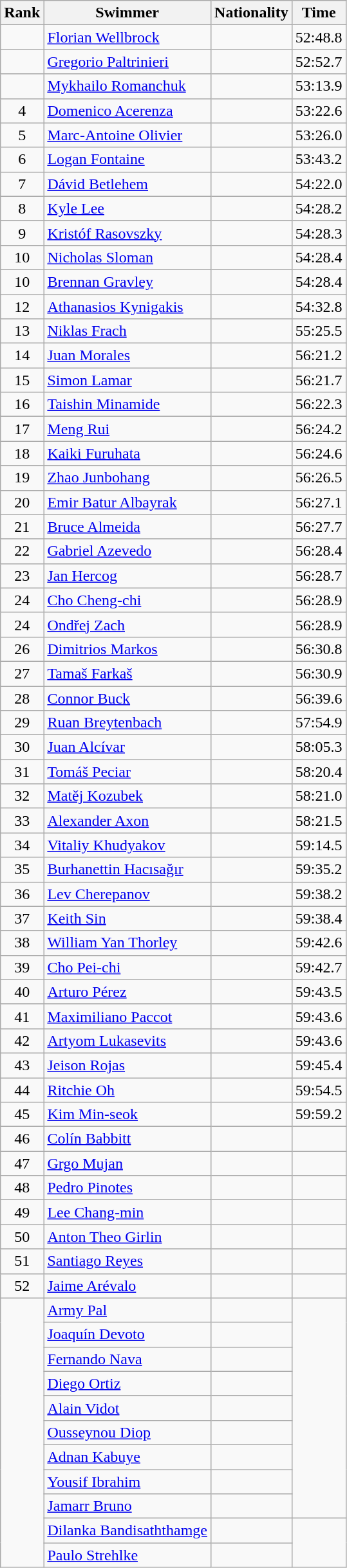<table class="wikitable sortable" style="text-align:center">
<tr>
<th>Rank</th>
<th>Swimmer</th>
<th>Nationality</th>
<th>Time</th>
</tr>
<tr>
<td></td>
<td align=left><a href='#'>Florian Wellbrock</a></td>
<td align=left></td>
<td>52:48.8</td>
</tr>
<tr>
<td></td>
<td align=left><a href='#'>Gregorio Paltrinieri</a></td>
<td align=left></td>
<td>52:52.7</td>
</tr>
<tr>
<td></td>
<td align=left><a href='#'>Mykhailo Romanchuk</a></td>
<td align=left></td>
<td>53:13.9</td>
</tr>
<tr>
<td>4</td>
<td align=left><a href='#'>Domenico Acerenza</a></td>
<td align=left></td>
<td>53:22.6</td>
</tr>
<tr>
<td>5</td>
<td align=left><a href='#'>Marc-Antoine Olivier</a></td>
<td align=left></td>
<td>53:26.0</td>
</tr>
<tr>
<td>6</td>
<td align=left><a href='#'>Logan Fontaine</a></td>
<td align=left></td>
<td>53:43.2</td>
</tr>
<tr>
<td>7</td>
<td align=left><a href='#'>Dávid Betlehem</a></td>
<td align=left></td>
<td>54:22.0</td>
</tr>
<tr>
<td>8</td>
<td align=left><a href='#'>Kyle Lee</a></td>
<td align=left></td>
<td>54:28.2</td>
</tr>
<tr>
<td>9</td>
<td align=left><a href='#'>Kristóf Rasovszky</a></td>
<td align=left></td>
<td>54:28.3</td>
</tr>
<tr>
<td>10</td>
<td align=left><a href='#'>Nicholas Sloman</a></td>
<td align=left></td>
<td>54:28.4</td>
</tr>
<tr>
<td>10</td>
<td align=left><a href='#'>Brennan Gravley</a></td>
<td align=left></td>
<td>54:28.4</td>
</tr>
<tr>
<td>12</td>
<td align=left><a href='#'>Athanasios Kynigakis</a></td>
<td align=left></td>
<td>54:32.8</td>
</tr>
<tr>
<td>13</td>
<td align=left><a href='#'>Niklas Frach</a></td>
<td align=left></td>
<td>55:25.5</td>
</tr>
<tr>
<td>14</td>
<td align=left><a href='#'>Juan Morales</a></td>
<td align=left></td>
<td>56:21.2</td>
</tr>
<tr>
<td>15</td>
<td align=left><a href='#'>Simon Lamar</a></td>
<td align=left></td>
<td>56:21.7</td>
</tr>
<tr>
<td>16</td>
<td align=left><a href='#'>Taishin Minamide</a></td>
<td align=left></td>
<td>56:22.3</td>
</tr>
<tr>
<td>17</td>
<td align=left><a href='#'>Meng Rui</a></td>
<td align=left></td>
<td>56:24.2</td>
</tr>
<tr>
<td>18</td>
<td align=left><a href='#'>Kaiki Furuhata</a></td>
<td align=left></td>
<td>56:24.6</td>
</tr>
<tr>
<td>19</td>
<td align=left><a href='#'>Zhao Junbohang</a></td>
<td align=left></td>
<td>56:26.5</td>
</tr>
<tr>
<td>20</td>
<td align=left><a href='#'>Emir Batur Albayrak</a></td>
<td align=left></td>
<td>56:27.1</td>
</tr>
<tr>
<td>21</td>
<td align=left><a href='#'>Bruce Almeida</a></td>
<td align=left></td>
<td>56:27.7</td>
</tr>
<tr>
<td>22</td>
<td align=left><a href='#'>Gabriel Azevedo</a></td>
<td align=left></td>
<td>56:28.4</td>
</tr>
<tr>
<td>23</td>
<td align=left><a href='#'>Jan Hercog</a></td>
<td align=left></td>
<td>56:28.7</td>
</tr>
<tr>
<td>24</td>
<td align=left><a href='#'>Cho Cheng-chi</a></td>
<td align=left></td>
<td>56:28.9</td>
</tr>
<tr>
<td>24</td>
<td align=left><a href='#'>Ondřej Zach</a></td>
<td align=left></td>
<td>56:28.9</td>
</tr>
<tr>
<td>26</td>
<td align=left><a href='#'>Dimitrios Markos</a></td>
<td align=left></td>
<td>56:30.8</td>
</tr>
<tr>
<td>27</td>
<td align=left><a href='#'>Tamaš Farkaš</a></td>
<td align=left></td>
<td>56:30.9</td>
</tr>
<tr>
<td>28</td>
<td align=left><a href='#'>Connor Buck</a></td>
<td align=left></td>
<td>56:39.6</td>
</tr>
<tr>
<td>29</td>
<td align=left><a href='#'>Ruan Breytenbach</a></td>
<td align=left></td>
<td>57:54.9</td>
</tr>
<tr>
<td>30</td>
<td align=left><a href='#'>Juan Alcívar</a></td>
<td align=left></td>
<td>58:05.3</td>
</tr>
<tr>
<td>31</td>
<td align=left><a href='#'>Tomáš Peciar</a></td>
<td align=left></td>
<td>58:20.4</td>
</tr>
<tr>
<td>32</td>
<td align=left><a href='#'>Matěj Kozubek</a></td>
<td align=left></td>
<td>58:21.0</td>
</tr>
<tr>
<td>33</td>
<td align=left><a href='#'>Alexander Axon</a></td>
<td align=left></td>
<td>58:21.5</td>
</tr>
<tr>
<td>34</td>
<td align=left><a href='#'>Vitaliy Khudyakov</a></td>
<td align=left></td>
<td>59:14.5</td>
</tr>
<tr>
<td>35</td>
<td align=left><a href='#'>Burhanettin Hacısağır</a></td>
<td align=left></td>
<td>59:35.2</td>
</tr>
<tr>
<td>36</td>
<td align=left><a href='#'>Lev Cherepanov</a></td>
<td align=left></td>
<td>59:38.2</td>
</tr>
<tr>
<td>37</td>
<td align=left><a href='#'>Keith Sin</a></td>
<td align=left></td>
<td>59:38.4</td>
</tr>
<tr>
<td>38</td>
<td align=left><a href='#'>William Yan Thorley</a></td>
<td align=left></td>
<td>59:42.6</td>
</tr>
<tr>
<td>39</td>
<td align=left><a href='#'>Cho Pei-chi</a></td>
<td align=left></td>
<td>59:42.7</td>
</tr>
<tr>
<td>40</td>
<td align=left><a href='#'>Arturo Pérez</a></td>
<td align=left></td>
<td>59:43.5</td>
</tr>
<tr>
<td>41</td>
<td align=left><a href='#'>Maximiliano Paccot</a></td>
<td align=left></td>
<td>59:43.6</td>
</tr>
<tr>
<td>42</td>
<td align=left><a href='#'>Artyom Lukasevits</a></td>
<td align=left></td>
<td>59:43.6</td>
</tr>
<tr>
<td>43</td>
<td align=left><a href='#'>Jeison Rojas</a></td>
<td align=left></td>
<td>59:45.4</td>
</tr>
<tr>
<td>44</td>
<td align=left><a href='#'>Ritchie Oh</a></td>
<td align=left></td>
<td>59:54.5</td>
</tr>
<tr>
<td>45</td>
<td align=left><a href='#'>Kim Min-seok</a></td>
<td align=left></td>
<td>59:59.2</td>
</tr>
<tr>
<td>46</td>
<td align=left><a href='#'>Colín Babbitt</a></td>
<td align=left></td>
<td></td>
</tr>
<tr>
<td>47</td>
<td align=left><a href='#'>Grgo Mujan</a></td>
<td align=left></td>
<td></td>
</tr>
<tr>
<td>48</td>
<td align=left><a href='#'>Pedro Pinotes</a></td>
<td align=left></td>
<td></td>
</tr>
<tr>
<td>49</td>
<td align=left><a href='#'>Lee Chang-min</a></td>
<td align=left></td>
<td></td>
</tr>
<tr>
<td>50</td>
<td align=left><a href='#'>Anton Theo Girlin</a></td>
<td align=left></td>
<td></td>
</tr>
<tr>
<td>51</td>
<td align=left><a href='#'>Santiago Reyes</a></td>
<td align=left></td>
<td></td>
</tr>
<tr>
<td>52</td>
<td align=left><a href='#'>Jaime Arévalo</a></td>
<td align=left></td>
<td></td>
</tr>
<tr>
<td rowspan=11></td>
<td align=left><a href='#'>Army Pal</a></td>
<td align=left></td>
<td rowspan=9></td>
</tr>
<tr>
<td align=left><a href='#'>Joaquín Devoto</a></td>
<td align=left></td>
</tr>
<tr>
<td align=left><a href='#'>Fernando Nava</a></td>
<td align=left></td>
</tr>
<tr>
<td align=left><a href='#'>Diego Ortiz</a></td>
<td align=left></td>
</tr>
<tr>
<td align=left><a href='#'>Alain Vidot</a></td>
<td align=left></td>
</tr>
<tr>
<td align=left><a href='#'>Ousseynou Diop</a></td>
<td align=left></td>
</tr>
<tr>
<td align=left><a href='#'>Adnan Kabuye</a></td>
<td align=left></td>
</tr>
<tr>
<td align=left><a href='#'>Yousif Ibrahim</a></td>
<td align=left></td>
</tr>
<tr>
<td align=left><a href='#'>Jamarr Bruno</a></td>
<td align=left></td>
</tr>
<tr>
<td align=left><a href='#'>Dilanka Bandisaththamge</a></td>
<td align=left></td>
<td rowspan=2></td>
</tr>
<tr>
<td align=left><a href='#'>Paulo Strehlke</a></td>
<td align=left></td>
</tr>
</table>
